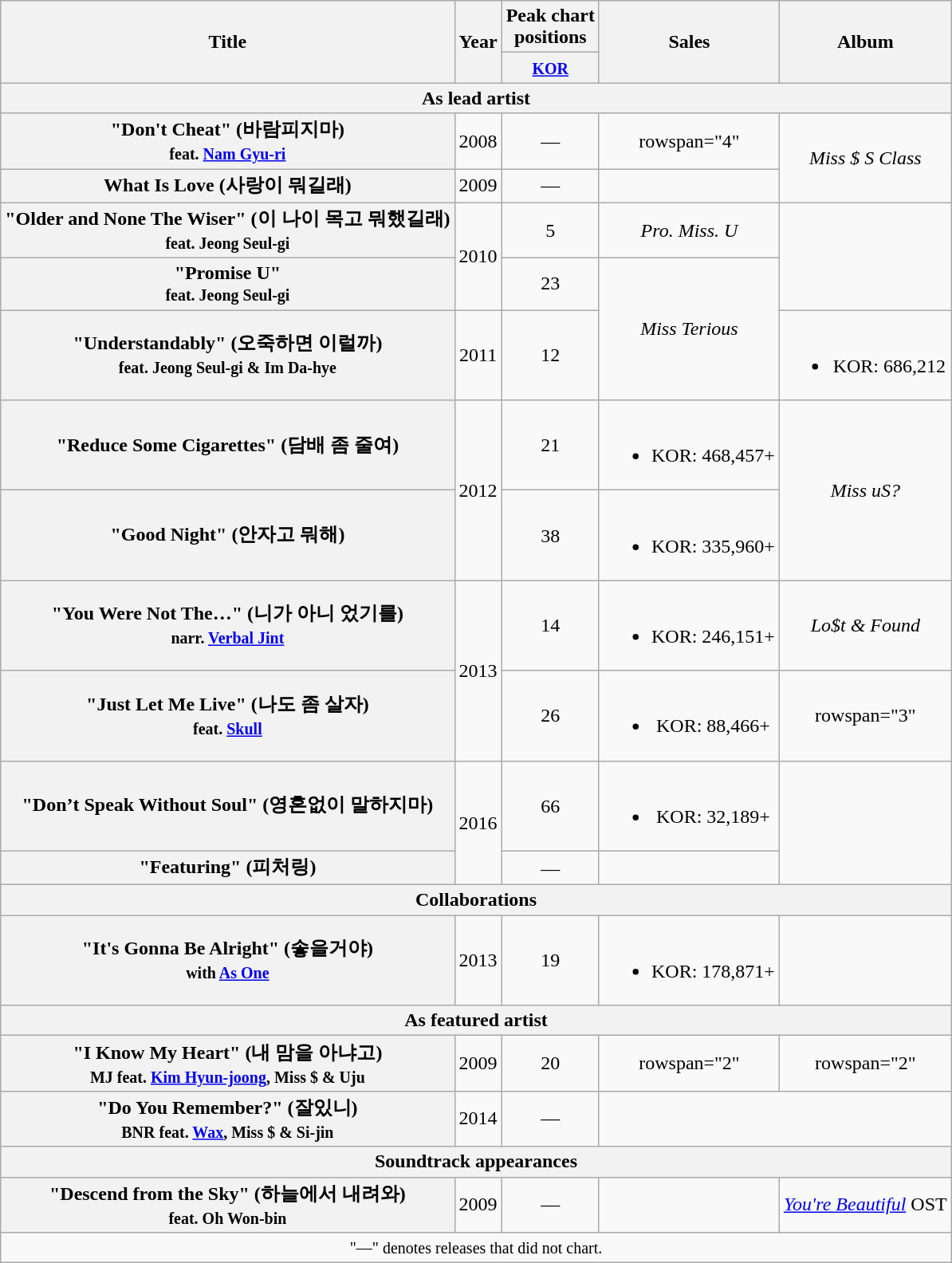<table class="wikitable plainrowheaders" style="text-align:center;">
<tr>
<th scope="col" rowspan="2">Title</th>
<th scope="col" rowspan="2">Year</th>
<th scope="col" colspan="1">Peak chart <br> positions</th>
<th scope="col" rowspan="2">Sales</th>
<th scope="col" rowspan="2">Album</th>
</tr>
<tr>
<th><small><a href='#'>KOR</a></small><br></th>
</tr>
<tr>
<th scope="col" colspan="5">As lead artist</th>
</tr>
<tr>
<th scope="row">"Don't Cheat" (바람피지마) <br><small>feat. <a href='#'>Nam Gyu-ri</a></small></th>
<td>2008</td>
<td>—</td>
<td>rowspan="4" </td>
<td rowspan="2"><em>Miss $ S Class</em></td>
</tr>
<tr>
<th scope="row">What Is Love (사랑이 뭐길래)</th>
<td>2009</td>
<td>—</td>
</tr>
<tr>
<th scope="row">"Older and None The Wiser" (이 나이 목고 뭐했길래) <br><small>feat. Jeong Seul-gi</small></th>
<td rowspan="2">2010</td>
<td>5</td>
<td><em>Pro. Miss. U</em></td>
</tr>
<tr>
<th scope="row">"Promise U" <br><small>feat. Jeong Seul-gi</small></th>
<td>23</td>
<td rowspan="2"><em>Miss Terious</em></td>
</tr>
<tr>
<th scope="row">"Understandably" (오죽하면 이럴까) <br><small>feat. Jeong Seul-gi & Im Da-hye</small></th>
<td>2011</td>
<td>12</td>
<td><br><ul><li>KOR: 686,212</li></ul></td>
</tr>
<tr>
<th scope="row">"Reduce Some Cigarettes" (담배 좀 줄여)</th>
<td rowspan="2">2012</td>
<td>21</td>
<td><br><ul><li>KOR: 468,457+</li></ul></td>
<td rowspan="2"><em>Miss uS?</em></td>
</tr>
<tr>
<th scope="row">"Good Night" (안자고 뭐해)</th>
<td>38</td>
<td><br><ul><li>KOR: 335,960+</li></ul></td>
</tr>
<tr>
<th scope="row">"You Were Not The…" (니가 아니 었기를) <br><small>narr. <a href='#'>Verbal Jint</a></small></th>
<td rowspan="2">2013</td>
<td>14</td>
<td><br><ul><li>KOR: 246,151+</li></ul></td>
<td><em>Lo$t & Found</em></td>
</tr>
<tr>
<th scope="row">"Just Let Me Live" (나도 좀 살자) <br><small>feat. <a href='#'>Skull</a></small></th>
<td>26</td>
<td><br><ul><li>KOR: 88,466+</li></ul></td>
<td>rowspan="3" </td>
</tr>
<tr>
<th scope="row">"Don’t Speak Without Soul" (영혼없이 말하지마)</th>
<td rowspan="2">2016</td>
<td>66</td>
<td><br><ul><li>KOR: 32,189+</li></ul></td>
</tr>
<tr>
<th scope="row">"Featuring" (피처링)</th>
<td>—</td>
<td></td>
</tr>
<tr>
<th scope="col" colspan="5">Collaborations</th>
</tr>
<tr>
<th scope="row">"It's Gonna Be Alright" (솧을거야) <br><small>with <a href='#'>As One</a></small></th>
<td>2013</td>
<td>19</td>
<td><br><ul><li>KOR: 178,871+</li></ul></td>
<td></td>
</tr>
<tr>
<th scope="col" colspan="5">As featured artist</th>
</tr>
<tr>
<th scope="row">"I Know My Heart" (내 맘을 아냐고) <br><small>MJ feat. <a href='#'>Kim Hyun-joong</a>, Miss $ & Uju</small></th>
<td>2009</td>
<td>20</td>
<td>rowspan="2" </td>
<td>rowspan="2" </td>
</tr>
<tr>
<th scope="row">"Do You Remember?" (잘있니) <br><small>BNR feat. <a href='#'>Wax</a>, Miss $ & Si-jin</small></th>
<td>2014</td>
<td>—</td>
</tr>
<tr>
<th scope="col" colspan="5">Soundtrack appearances</th>
</tr>
<tr>
<th scope="row">"Descend from the Sky" (하늘에서 내려와) <br><small>feat. Oh Won-bin</small></th>
<td>2009</td>
<td>—</td>
<td></td>
<td><em><a href='#'>You're Beautiful</a></em> OST</td>
</tr>
<tr>
<td colspan="5" align="center"><small>"—" denotes releases that did not chart.</small></td>
</tr>
</table>
